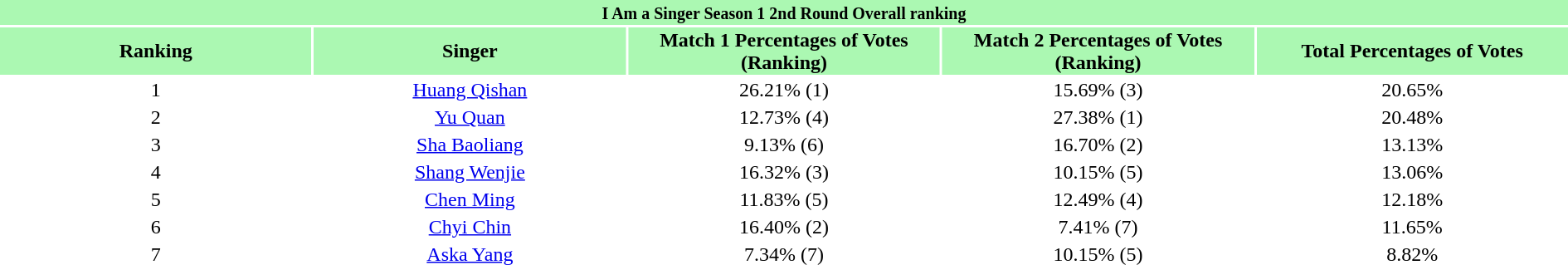<table class="wikitalble" width="100%" style="text-align:center">
<tr style="background:#ABF8B2">
<td colspan="9"><small><strong>I Am a Singer Season 1 2nd Round Overall ranking</strong></small></td>
</tr>
<tr style="background:#ABF8B2">
<td style="width:10%"><strong>Ranking</strong></td>
<td style="width:10%"><strong>Singer</strong></td>
<td style="width:10%"><strong>Match 1 Percentages of Votes (Ranking) </strong></td>
<td style="width:10%"><strong>Match 2 Percentages of Votes (Ranking) </strong></td>
<td style="width:10%"><strong>Total Percentages of Votes</strong></td>
</tr>
<tr>
<td>1</td>
<td><a href='#'>Huang Qishan</a></td>
<td>26.21% (1)</td>
<td>15.69% (3)</td>
<td>20.65%</td>
</tr>
<tr>
<td>2</td>
<td><a href='#'>Yu Quan</a></td>
<td>12.73% (4)</td>
<td>27.38% (1)</td>
<td>20.48%</td>
</tr>
<tr>
<td>3</td>
<td><a href='#'>Sha Baoliang</a></td>
<td>9.13% (6)</td>
<td>16.70% (2)</td>
<td>13.13%</td>
</tr>
<tr>
<td>4</td>
<td><a href='#'>Shang Wenjie</a></td>
<td>16.32% (3)</td>
<td>10.15% (5)</td>
<td>13.06%</td>
</tr>
<tr>
<td>5</td>
<td><a href='#'>Chen Ming</a></td>
<td>11.83% (5)</td>
<td>12.49% (4)</td>
<td>12.18%</td>
</tr>
<tr>
<td>6</td>
<td><a href='#'>Chyi Chin</a></td>
<td>16.40% (2)</td>
<td>7.41% (7)</td>
<td>11.65%</td>
</tr>
<tr>
<td>7</td>
<td><a href='#'>Aska Yang</a></td>
<td>7.34% (7)</td>
<td>10.15% (5)</td>
<td>8.82%</td>
</tr>
</table>
